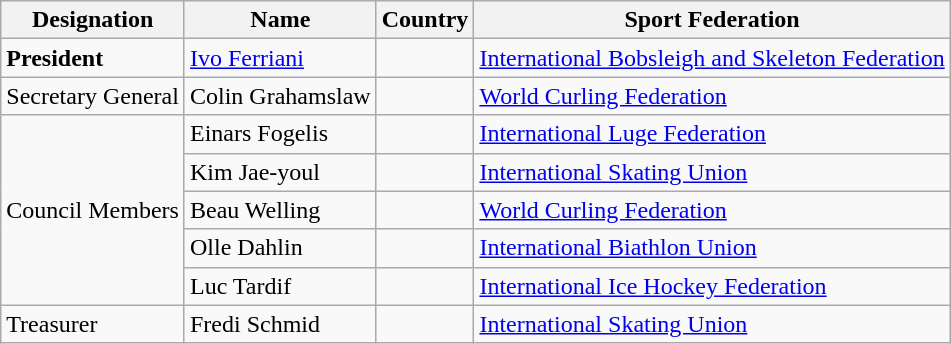<table class="wikitable">
<tr align="center">
<th>Designation</th>
<th>Name</th>
<th>Country</th>
<th>Sport Federation</th>
</tr>
<tr>
<td><strong>President</strong></td>
<td><a href='#'>Ivo Ferriani</a></td>
<td></td>
<td><a href='#'>International Bobsleigh and Skeleton Federation</a></td>
</tr>
<tr>
<td>Secretary General</td>
<td>Colin Grahamslaw</td>
<td></td>
<td><a href='#'>World Curling Federation</a></td>
</tr>
<tr>
<td rowspan=5>Council Members</td>
<td>Einars Fogelis</td>
<td></td>
<td><a href='#'>International Luge Federation</a></td>
</tr>
<tr>
<td>Kim Jae-youl</td>
<td></td>
<td><a href='#'>International Skating Union</a></td>
</tr>
<tr>
<td>Beau Welling</td>
<td></td>
<td><a href='#'>World Curling Federation</a></td>
</tr>
<tr>
<td>Olle Dahlin</td>
<td></td>
<td><a href='#'>International Biathlon Union</a></td>
</tr>
<tr>
<td>Luc Tardif</td>
<td></td>
<td><a href='#'>International Ice Hockey Federation</a></td>
</tr>
<tr>
<td>Treasurer</td>
<td>Fredi Schmid</td>
<td></td>
<td><a href='#'>International Skating Union</a></td>
</tr>
</table>
